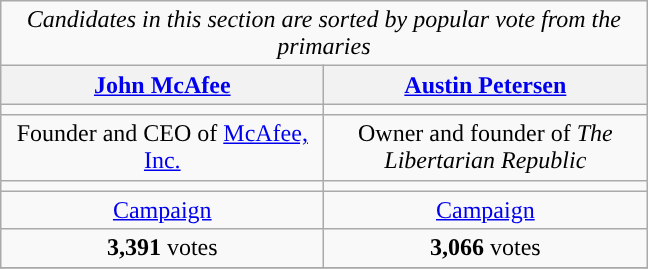<table class="wikitable mw-collapsible mw-collapsed">
<tr>
<td colspan="7" style="text-align:center; color:Black; background:"><em>Candidates in this section are sorted by popular vote from the primaries</em></td>
</tr>
<tr>
<th scope="col" style="width:13em;"><a href='#'>John McAfee</a></th>
<th scope="col" style="width:13em;"><a href='#'>Austin Petersen</a></th>
</tr>
<tr>
<td></td>
<td></td>
</tr>
<tr style="text-align:center">
<td>Founder and CEO of <a href='#'>McAfee, Inc.</a></td>
<td>Owner and founder of <em>The Libertarian Republic</em></td>
</tr>
<tr>
<td></td>
<td></td>
</tr>
<tr style="text-align:center">
<td><a href='#'>Campaign</a></td>
<td><a href='#'>Campaign</a></td>
</tr>
<tr style="text-align:center">
<td><strong>3,391</strong> votes</td>
<td><strong>3,066</strong> votes</td>
</tr>
<tr>
</tr>
</table>
